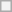<table class="wikitable">
<tr>
<th colspan="2"></th>
</tr>
</table>
